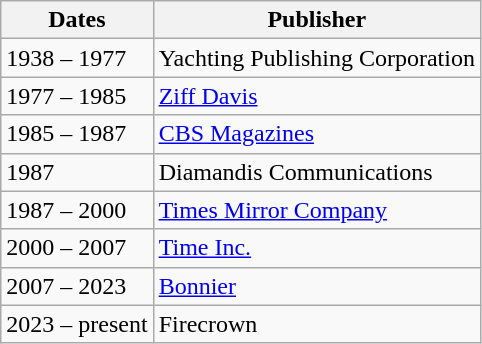<table class="wikitable">
<tr>
<th>Dates</th>
<th>Publisher</th>
</tr>
<tr>
<td>1938 – 1977</td>
<td>Yachting Publishing Corporation</td>
</tr>
<tr>
<td>1977 – 1985</td>
<td><a href='#'>Ziff Davis</a></td>
</tr>
<tr>
<td>1985 – 1987</td>
<td><a href='#'>CBS Magazines</a></td>
</tr>
<tr>
<td>1987</td>
<td>Diamandis Communications</td>
</tr>
<tr>
<td>1987 – 2000</td>
<td><a href='#'>Times Mirror Company</a></td>
</tr>
<tr>
<td>2000 – 2007</td>
<td><a href='#'>Time Inc.</a></td>
</tr>
<tr>
<td>2007 – 2023</td>
<td><a href='#'>Bonnier</a></td>
</tr>
<tr>
<td>2023 – present</td>
<td>Firecrown</td>
</tr>
</table>
